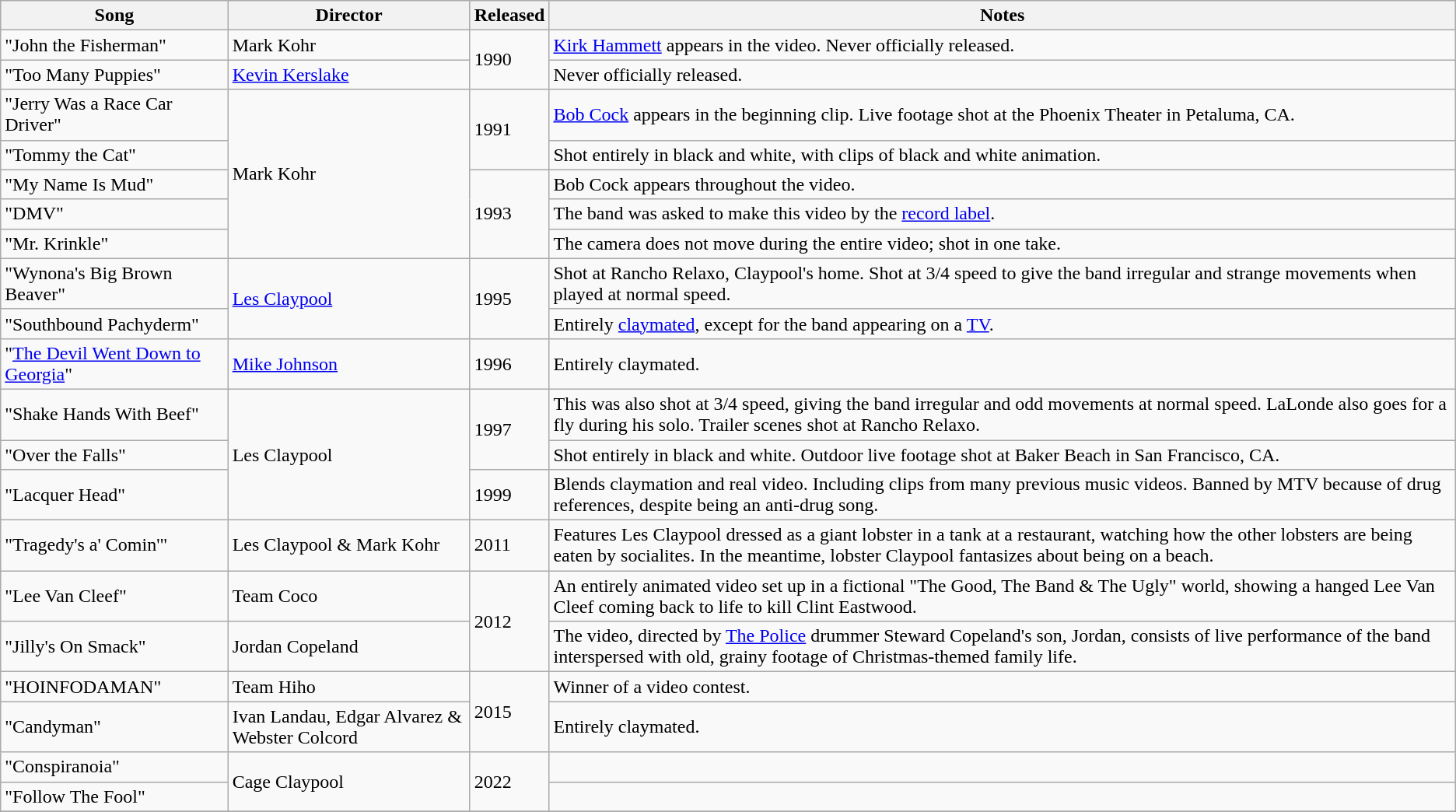<table class="wikitable">
<tr>
<th>Song</th>
<th>Director</th>
<th>Released</th>
<th>Notes</th>
</tr>
<tr>
<td>"John the Fisherman"</td>
<td>Mark Kohr</td>
<td rowspan="2">1990</td>
<td><a href='#'>Kirk Hammett</a> appears in the video. Never officially released.</td>
</tr>
<tr>
<td>"Too Many Puppies"</td>
<td><a href='#'>Kevin Kerslake</a></td>
<td>Never officially released.</td>
</tr>
<tr>
<td>"Jerry Was a Race Car Driver"</td>
<td rowspan="5">Mark Kohr</td>
<td rowspan="2">1991</td>
<td><a href='#'>Bob Cock</a> appears in the beginning clip. Live footage shot at the Phoenix Theater in Petaluma, CA.</td>
</tr>
<tr>
<td>"Tommy the Cat"</td>
<td>Shot entirely in black and white, with clips of black and white animation.</td>
</tr>
<tr>
<td>"My Name Is Mud"</td>
<td rowspan="3">1993</td>
<td>Bob Cock appears throughout the video.</td>
</tr>
<tr>
<td>"DMV"</td>
<td>The band was asked to make this video by the <a href='#'>record label</a>.</td>
</tr>
<tr>
<td>"Mr. Krinkle"</td>
<td>The camera does not move during the entire video; shot in one take.</td>
</tr>
<tr>
<td>"Wynona's Big Brown Beaver"</td>
<td rowspan="2"><a href='#'>Les Claypool</a></td>
<td rowspan="2">1995</td>
<td>Shot at Rancho Relaxo, Claypool's home. Shot at 3/4 speed to give the band irregular and strange movements when played at normal speed.</td>
</tr>
<tr>
<td>"Southbound Pachyderm"</td>
<td>Entirely <a href='#'>claymated</a>, except for the band appearing on a <a href='#'>TV</a>.</td>
</tr>
<tr>
<td>"<a href='#'>The Devil Went Down to Georgia</a>"</td>
<td><a href='#'>Mike Johnson</a></td>
<td>1996</td>
<td>Entirely claymated.</td>
</tr>
<tr>
<td>"Shake Hands With Beef"</td>
<td rowspan="3">Les Claypool</td>
<td rowspan="2">1997</td>
<td>This was also shot at 3/4 speed, giving the band irregular and odd movements at normal speed. LaLonde also goes for a fly during his solo. Trailer scenes shot at Rancho Relaxo.</td>
</tr>
<tr>
<td>"Over the Falls"</td>
<td>Shot entirely in black and white. Outdoor live footage shot at Baker Beach in San Francisco, CA.</td>
</tr>
<tr>
<td>"Lacquer Head"</td>
<td>1999</td>
<td>Blends claymation and real video. Including clips from many previous music videos. Banned by MTV because of drug references, despite being an anti-drug song.</td>
</tr>
<tr>
<td>"Tragedy's a' Comin'"</td>
<td>Les Claypool & Mark Kohr</td>
<td>2011</td>
<td>Features Les Claypool dressed as a giant lobster in a tank at a restaurant, watching how the other lobsters are being eaten by socialites. In the meantime, lobster Claypool fantasizes about being on a beach.</td>
</tr>
<tr>
<td>"Lee Van Cleef"</td>
<td>Team Coco</td>
<td rowspan="2">2012</td>
<td>An entirely animated video set up in a fictional "The Good, The Band & The Ugly" world, showing a hanged Lee Van Cleef coming back to life to kill Clint Eastwood.</td>
</tr>
<tr>
<td>"Jilly's On Smack"</td>
<td>Jordan Copeland</td>
<td>The video, directed by <a href='#'>The Police</a> drummer Steward Copeland's son, Jordan, consists of live performance of the band interspersed with old, grainy footage of Christmas-themed family life.</td>
</tr>
<tr>
<td>"HOINFODAMAN"</td>
<td>Team Hiho</td>
<td rowspan="2">2015</td>
<td>Winner of a video contest.</td>
</tr>
<tr>
<td>"Candyman"</td>
<td>Ivan Landau, Edgar Alvarez & Webster Colcord</td>
<td>Entirely claymated.</td>
</tr>
<tr>
<td>"Conspiranoia"</td>
<td rowspan="2">Cage Claypool</td>
<td rowspan="2">2022</td>
<td></td>
</tr>
<tr>
<td>"Follow The Fool"</td>
<td></td>
</tr>
<tr>
</tr>
</table>
